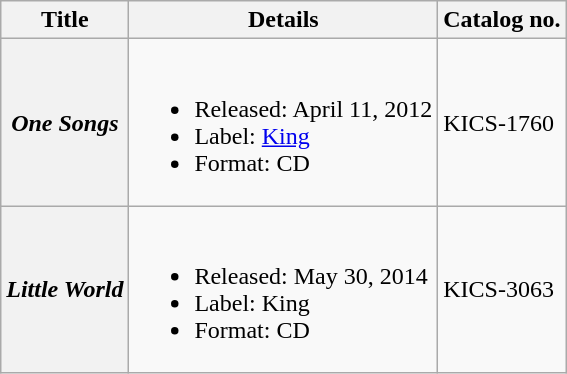<table class="wikitable plainrowheaders">
<tr>
<th scope="col">Title</th>
<th scope="col">Details</th>
<th scope="col">Catalog no.</th>
</tr>
<tr>
<th scope="row"><em>One Songs</em></th>
<td><br><ul><li>Released: April 11, 2012</li><li>Label: <a href='#'>King</a></li><li>Format: CD</li></ul></td>
<td>KICS-1760</td>
</tr>
<tr>
<th scope="row"><em>Little World</em></th>
<td><br><ul><li>Released: May 30, 2014</li><li>Label: King</li><li>Format: CD</li></ul></td>
<td>KICS-3063</td>
</tr>
</table>
